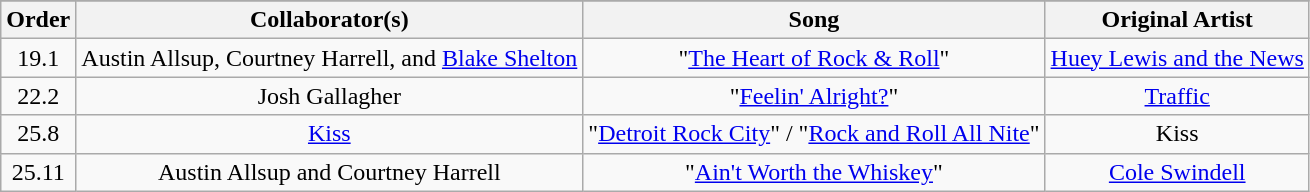<table class="wikitable" style="text-align:center;">
<tr>
</tr>
<tr>
<th>Order</th>
<th>Collaborator(s)</th>
<th>Song</th>
<th>Original Artist</th>
</tr>
<tr>
<td>19.1</td>
<td>Austin Allsup, Courtney Harrell, and <a href='#'>Blake Shelton</a></td>
<td>"<a href='#'>The Heart of Rock & Roll</a>"</td>
<td><a href='#'>Huey Lewis and the News</a></td>
</tr>
<tr>
<td>22.2</td>
<td>Josh Gallagher</td>
<td>"<a href='#'>Feelin' Alright?</a>"</td>
<td><a href='#'>Traffic</a></td>
</tr>
<tr>
<td>25.8</td>
<td><a href='#'>Kiss</a></td>
<td>"<a href='#'>Detroit Rock City</a>" / "<a href='#'>Rock and Roll All Nite</a>"</td>
<td>Kiss</td>
</tr>
<tr>
<td>25.11</td>
<td>Austin Allsup and Courtney Harrell</td>
<td>"<a href='#'>Ain't Worth the Whiskey</a>"</td>
<td><a href='#'>Cole Swindell</a></td>
</tr>
</table>
